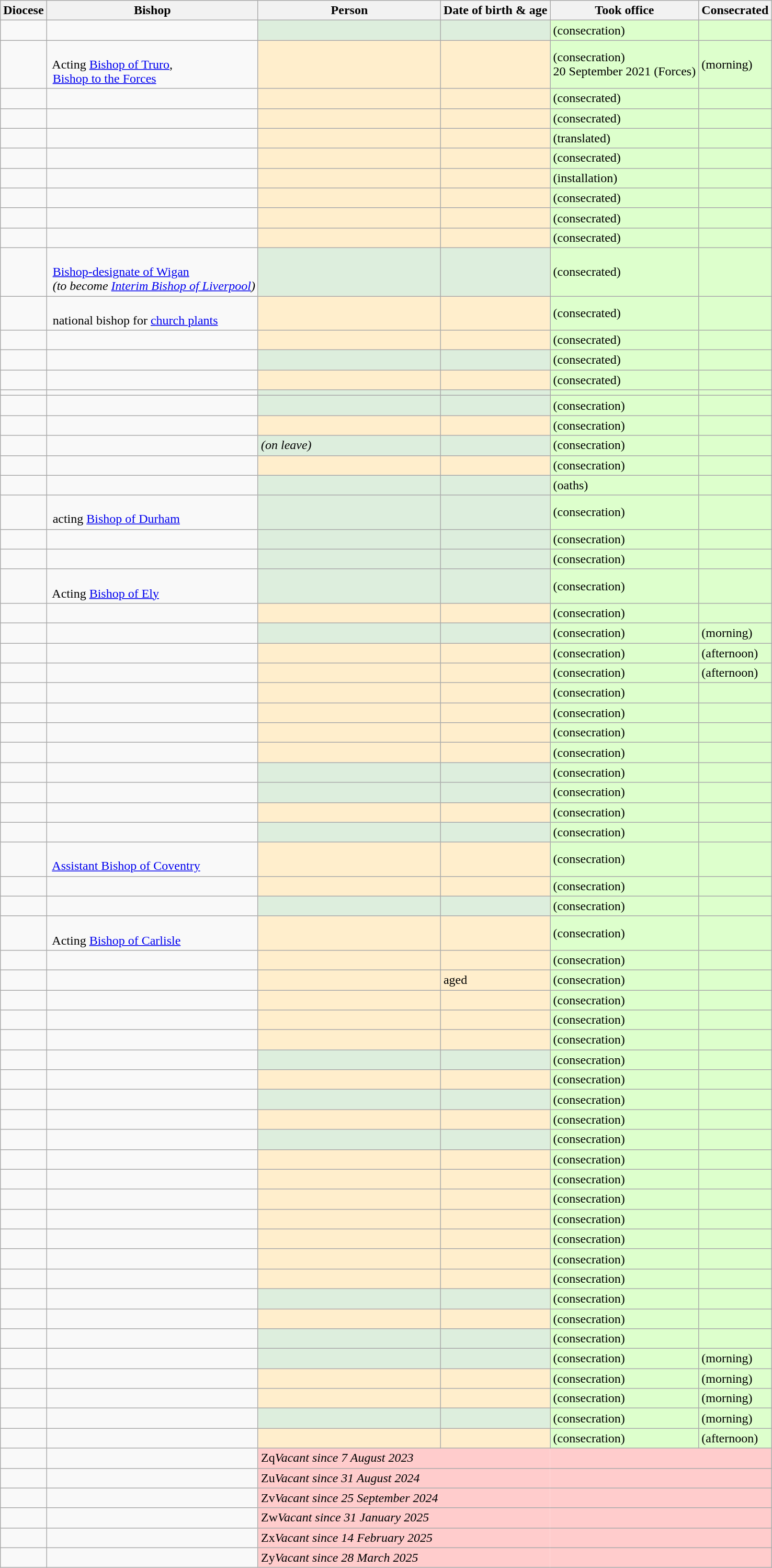<table class="wikitable sortable">
<tr>
<th>Diocese</th>
<th>Bishop</th>
<th>Person</th>
<th>Date of birth & age</th>
<th>Took office</th>
<th>Consecrated</th>
</tr>
<tr>
<td></td>
<td></td>
<td style="background: #DDEEDD;"></td>
<td style="background: #DDEEDD;"></td>
<td style="background: #DDFFCC;"> (consecration)</td>
<td style="background: #DDFFCC;"></td>
</tr>
<tr>
<td></td>
<td><br> Acting <a href='#'>Bishop of Truro</a>,<br> <a href='#'>Bishop to the Forces</a></td>
<td style="background: #FFEECC;"></td>
<td style="background: #FFEECC;"></td>
<td style="background: #DDFFCC;"> (consecration)<br>20 September 2021 (Forces)</td>
<td style="background: #DDFFCC;"> (morning)</td>
</tr>
<tr>
<td></td>
<td></td>
<td style="background: #FFEECC;"></td>
<td style="background: #FFEECC;"></td>
<td style="background: #DDFFCC;"> (consecrated)</td>
<td style="background: #DDFFCC;"></td>
</tr>
<tr>
<td></td>
<td></td>
<td style="background: #FFEECC;"></td>
<td style="background: #FFEECC;"></td>
<td style="background: #DDFFCC;"> (consecrated)</td>
<td style="background: #DDFFCC;"></td>
</tr>
<tr>
<td></td>
<td></td>
<td style="background: #FFEECC;"></td>
<td style="background: #FFEECC;"></td>
<td style="background: #DDFFCC;"> (translated)</td>
<td style="background: #DDFFCC;"></td>
</tr>
<tr>
<td></td>
<td></td>
<td style="background: #FFEECC;"></td>
<td style="background: #FFEECC;"></td>
<td style="background: #DDFFCC;"> (consecrated)</td>
<td style="background: #DDFFCC;"></td>
</tr>
<tr>
<td></td>
<td></td>
<td style="background: #FFEECC;"></td>
<td style="background: #FFEECC;"></td>
<td style="background: #DDFFCC;"> (installation)</td>
<td style="background: #DDFFCC;"></td>
</tr>
<tr>
<td></td>
<td></td>
<td style="background: #FFEECC;"></td>
<td style="background: #FFEECC;"></td>
<td style="background: #DDFFCC;"> (consecrated)</td>
<td style="background: #DDFFCC;"></td>
</tr>
<tr>
<td></td>
<td></td>
<td style="background: #FFEECC;"></td>
<td style="background: #FFEECC;"></td>
<td style="background: #DDFFCC;"> (consecrated)</td>
<td style="background: #DDFFCC;"></td>
</tr>
<tr>
<td></td>
<td></td>
<td style="background: #FFEECC;"></td>
<td style="background: #FFEECC;"></td>
<td style="background: #DDFFCC;"> (consecrated)</td>
<td style="background: #DDFFCC;"></td>
</tr>
<tr>
<td></td>
<td><br> <a href='#'>Bishop-designate of Wigan</a><br> <em>(to become <a href='#'>Interim&nbsp;Bishop of Liverpool</a>)</em></td>
<td style="background: #DDEEDD;"></td>
<td style="background: #DDEEDD;"></td>
<td style="background: #DDFFCC;"> (consecrated)</td>
<td style="background: #DDFFCC;"></td>
</tr>
<tr>
<td></td>
<td><br> national bishop for <a href='#'>church&nbsp;plants</a></td>
<td style="background: #FFEECC;"></td>
<td style="background: #FFEECC;"></td>
<td style="background: #DDFFCC;"> (consecrated)</td>
<td style="background: #DDFFCC;"></td>
</tr>
<tr>
<td></td>
<td></td>
<td style="background: #FFEECC;"></td>
<td style="background: #FFEECC;"></td>
<td style="background: #DDFFCC;"> (consecrated)</td>
<td style="background: #DDFFCC;"></td>
</tr>
<tr>
<td></td>
<td></td>
<td style="background: #DDEEDD;"></td>
<td style="background: #DDEEDD;"></td>
<td style="background: #DDFFCC;"> (consecrated)</td>
<td style="background: #DDFFCC;"></td>
</tr>
<tr>
<td></td>
<td></td>
<td style="background: #FFEECC;"></td>
<td style="background: #FFEECC;"></td>
<td style="background: #DDFFCC;"> (consecrated)</td>
<td style="background: #DDFFCC;"></td>
</tr>
<tr>
<td></td>
<td></td>
<td style="background: #DDEEDD;"></td>
<td style="background: #DDEEDD;"></td>
<td style="background: #DDFFCC;"></td>
<td style="background: #DDFFCC;"></td>
</tr>
<tr>
<td></td>
<td></td>
<td style="background: #DDEEDD;"></td>
<td style="background: #DDEEDD;"></td>
<td style="background: #DDFFCC;"> (consecration)</td>
<td style="background: #DDFFCC;"></td>
</tr>
<tr>
<td></td>
<td></td>
<td style="background: #FFEECC;"></td>
<td style="background: #FFEECC;"></td>
<td style="background: #DDFFCC;"> (consecration)</td>
<td style="background: #DDFFCC;"></td>
</tr>
<tr>
<td></td>
<td></td>
<td style="background: #DDEEDD;"> <em>(on leave)</em></td>
<td style="background: #DDEEDD;"></td>
<td style="background: #DDFFCC;"> (consecration)</td>
<td style="background: #DDFFCC;"></td>
</tr>
<tr>
<td></td>
<td></td>
<td style="background: #FFEECC;"></td>
<td style="background: #FFEECC;"></td>
<td style="background: #DDFFCC;"> (consecration)</td>
<td style="background: #DDFFCC;"></td>
</tr>
<tr>
<td></td>
<td></td>
<td style="background: #DDEEDD;"></td>
<td style="background: #DDEEDD;"></td>
<td style="background: #DDFFCC;"> (oaths)</td>
<td style="background: #DDFFCC;"></td>
</tr>
<tr>
<td></td>
<td><br> acting <a href='#'>Bishop of Durham</a></td>
<td style="background: #DDEEDD;"></td>
<td style="background: #DDEEDD;"></td>
<td style="background: #DDFFCC;"> (consecration)</td>
<td style="background: #DDFFCC;"></td>
</tr>
<tr>
<td></td>
<td></td>
<td style="background: #DDEEDD;"></td>
<td style="background: #DDEEDD;"></td>
<td style="background: #DDFFCC;"> (consecration)</td>
<td style="background: #DDFFCC;"></td>
</tr>
<tr>
<td></td>
<td></td>
<td style="background: #DDEEDD;"></td>
<td style="background: #DDEEDD;"></td>
<td style="background: #DDFFCC;"> (consecration)</td>
<td style="background: #DDFFCC;"></td>
</tr>
<tr>
<td></td>
<td><br> Acting <a href='#'>Bishop of Ely</a></td>
<td style="background: #DDEEDD;"></td>
<td style="background: #DDEEDD;"></td>
<td style="background: #DDFFCC;"> (consecration)</td>
<td style="background: #DDFFCC;"></td>
</tr>
<tr>
<td></td>
<td></td>
<td style="background: #FFEECC;"></td>
<td style="background: #FFEECC;"></td>
<td style="background: #DDFFCC;"> (consecration)</td>
<td style="background: #DDFFCC;"></td>
</tr>
<tr>
<td></td>
<td></td>
<td style="background: #DDEEDD;"></td>
<td style="background: #DDEEDD;"></td>
<td style="background: #DDFFCC;"> (consecration)</td>
<td style="background: #DDFFCC;"> (morning)</td>
</tr>
<tr>
<td></td>
<td></td>
<td style="background: #FFEECC;"></td>
<td style="background: #FFEECC;"></td>
<td style="background: #DDFFCC;"> (consecration)</td>
<td style="background: #DDFFCC;"> (afternoon)</td>
</tr>
<tr>
<td></td>
<td></td>
<td style="background: #FFEECC;"></td>
<td style="background: #FFEECC;"></td>
<td style="background: #DDFFCC;"> (consecration)</td>
<td style="background: #DDFFCC;"> (afternoon)</td>
</tr>
<tr>
<td></td>
<td></td>
<td style="background: #FFEECC;"></td>
<td style="background: #FFEECC;"></td>
<td style="background: #DDFFCC;"> (consecration)</td>
<td style="background: #DDFFCC;"></td>
</tr>
<tr>
<td></td>
<td></td>
<td style="background: #FFEECC;"></td>
<td style="background: #FFEECC;"></td>
<td style="background: #DDFFCC;"> (consecration)</td>
<td style="background: #DDFFCC;"></td>
</tr>
<tr>
<td></td>
<td></td>
<td style="background: #FFEECC;"></td>
<td style="background: #FFEECC;"></td>
<td style="background: #DDFFCC;"> (consecration)</td>
<td style="background: #DDFFCC;"></td>
</tr>
<tr>
<td></td>
<td></td>
<td style="background: #FFEECC;"></td>
<td style="background: #FFEECC;"></td>
<td style="background: #DDFFCC;"> (consecration)</td>
<td style="background: #DDFFCC;"></td>
</tr>
<tr>
<td></td>
<td></td>
<td style="background: #DDEEDD;"></td>
<td style="background: #DDEEDD;"></td>
<td style="background: #DDFFCC;"> (consecration)</td>
<td style="background: #DDFFCC;"></td>
</tr>
<tr>
<td></td>
<td></td>
<td style="background: #DDEEDD;"></td>
<td style="background: #DDEEDD;"></td>
<td style="background: #DDFFCC;"> (consecration)</td>
<td style="background: #DDFFCC;"></td>
</tr>
<tr>
<td></td>
<td></td>
<td style="background: #FFEECC;"></td>
<td style="background: #FFEECC;"></td>
<td style="background: #DDFFCC;"> (consecration)</td>
<td style="background: #DDFFCC;"></td>
</tr>
<tr>
<td></td>
<td></td>
<td style="background: #DDEEDD;"></td>
<td style="background: #DDEEDD;"></td>
<td style="background: #DDFFCC;"> (consecration)</td>
<td style="background: #DDFFCC;"></td>
</tr>
<tr>
<td></td>
<td><br> <a href='#'>Assistant Bishop of Coventry</a> </td>
<td style="background: #FFEECC;"></td>
<td style="background: #FFEECC;"></td>
<td style="background: #DDFFCC;"> (consecration)</td>
<td style="background: #DDFFCC;"></td>
</tr>
<tr>
<td></td>
<td></td>
<td style="background: #FFEECC;"></td>
<td style="background: #FFEECC;"></td>
<td style="background: #DDFFCC;"> (consecration)</td>
<td style="background: #DDFFCC;"></td>
</tr>
<tr>
<td></td>
<td></td>
<td style="background: #DDEEDD;"></td>
<td style="background: #DDEEDD;"></td>
<td style="background: #DDFFCC;"> (consecration)</td>
<td style="background: #DDFFCC;"></td>
</tr>
<tr>
<td></td>
<td><br> Acting <a href='#'>Bishop of Carlisle</a></td>
<td style="background: #FFEECC;"></td>
<td style="background: #FFEECC;"></td>
<td style="background: #DDFFCC;"> (consecration)</td>
<td style="background: #DDFFCC;"></td>
</tr>
<tr>
<td></td>
<td></td>
<td style="background: #FFEECC;"></td>
<td style="background: #FFEECC;"></td>
<td style="background: #DDFFCC;"> (consecration)</td>
<td style="background: #DDFFCC;"></td>
</tr>
<tr>
<td></td>
<td></td>
<td style="background: #FFEECC;"></td>
<td style="background: #FFEECC;">aged </td>
<td style="background: #DDFFCC;"> (consecration)</td>
<td style="background: #DDFFCC;"></td>
</tr>
<tr>
<td></td>
<td></td>
<td style="background: #FFEECC;"></td>
<td style="background: #FFEECC;"></td>
<td style="background: #DDFFCC;"> (consecration)</td>
<td style="background: #DDFFCC;"></td>
</tr>
<tr>
<td></td>
<td></td>
<td style="background: #FFEECC;"></td>
<td style="background: #FFEECC;"></td>
<td style="background: #DDFFCC;"> (consecration)</td>
<td style="background: #DDFFCC;"></td>
</tr>
<tr>
<td></td>
<td></td>
<td style="background: #FFEECC;"></td>
<td style="background: #FFEECC;"></td>
<td style="background: #DDFFCC;"> (consecration)</td>
<td style="background: #DDFFCC;"></td>
</tr>
<tr>
<td></td>
<td></td>
<td style="background: #DDEEDD;"></td>
<td style="background: #DDEEDD;"></td>
<td style="background: #DDFFCC;"> (consecration)</td>
<td style="background: #DDFFCC;"></td>
</tr>
<tr>
<td></td>
<td></td>
<td style="background: #FFEECC;"></td>
<td style="background: #FFEECC;"></td>
<td style="background: #DDFFCC;"> (consecration)</td>
<td style="background: #DDFFCC;"></td>
</tr>
<tr>
<td></td>
<td></td>
<td style="background: #DDEEDD;"></td>
<td style="background: #DDEEDD;"></td>
<td style="background: #DDFFCC;"> (consecration)</td>
<td style="background: #DDFFCC;"></td>
</tr>
<tr>
<td></td>
<td></td>
<td style="background: #FFEECC;"></td>
<td style="background: #FFEECC;"></td>
<td style="background: #DDFFCC;"> (consecration)</td>
<td style="background: #DDFFCC;"></td>
</tr>
<tr>
<td></td>
<td></td>
<td style="background: #DDEEDD;"></td>
<td style="background: #DDEEDD;"></td>
<td style="background: #DDFFCC;"> (consecration)</td>
<td style="background: #DDFFCC;"></td>
</tr>
<tr>
<td></td>
<td></td>
<td style="background: #FFEECC;"></td>
<td style="background: #FFEECC;"></td>
<td style="background: #DDFFCC;"> (consecration)</td>
<td style="background: #DDFFCC;"></td>
</tr>
<tr>
<td></td>
<td></td>
<td style="background: #FFEECC;"></td>
<td style="background: #FFEECC;"></td>
<td style="background: #DDFFCC;"> (consecration)</td>
<td style="background: #DDFFCC;"></td>
</tr>
<tr>
<td></td>
<td></td>
<td style="background: #FFEECC;"></td>
<td style="background: #FFEECC;"></td>
<td style="background: #DDFFCC;"> (consecration)</td>
<td style="background: #DDFFCC;"></td>
</tr>
<tr>
<td></td>
<td></td>
<td style="background: #FFEECC;"></td>
<td style="background: #FFEECC;"></td>
<td style="background: #DDFFCC;"> (consecration)</td>
<td style="background: #DDFFCC;"></td>
</tr>
<tr>
<td></td>
<td></td>
<td style="background: #FFEECC;"></td>
<td style="background: #FFEECC;"></td>
<td style="background: #DDFFCC;"> (consecration)</td>
<td style="background: #DDFFCC;"></td>
</tr>
<tr>
<td></td>
<td></td>
<td style="background: #FFEECC;"></td>
<td style="background: #FFEECC;"></td>
<td style="background: #DDFFCC;"> (consecration)</td>
<td style="background: #DDFFCC;"></td>
</tr>
<tr>
<td></td>
<td></td>
<td style="background: #FFEECC;"></td>
<td style="background: #FFEECC;"></td>
<td style="background: #DDFFCC;"> (consecration)</td>
<td style="background: #DDFFCC;"></td>
</tr>
<tr>
<td></td>
<td></td>
<td style="background: #DDEEDD;"></td>
<td style="background: #DDEEDD;"></td>
<td style="background: #DDFFCC;"> (consecration)</td>
<td style="background: #DDFFCC;"></td>
</tr>
<tr>
<td></td>
<td></td>
<td style="background: #FFEECC;"></td>
<td style="background: #FFEECC;"></td>
<td style="background: #DDFFCC;"> (consecration)</td>
<td style="background: #DDFFCC;"></td>
</tr>
<tr>
<td></td>
<td></td>
<td style="background: #DDEEDD;"></td>
<td style="background: #DDEEDD;"></td>
<td style="background: #DDFFCC;"> (consecration)</td>
<td style="background: #DDFFCC;"></td>
</tr>
<tr>
<td></td>
<td></td>
<td style="background: #DDEEDD;"></td>
<td style="background: #DDEEDD;"></td>
<td style="background: #DDFFCC;"> (consecration)</td>
<td style="background: #DDFFCC;"> (morning)</td>
</tr>
<tr>
<td></td>
<td></td>
<td style="background: #FFEECC;"></td>
<td style="background: #FFEECC;"></td>
<td style="background: #DDFFCC;"> (consecration)</td>
<td style="background: #DDFFCC;"> (morning)</td>
</tr>
<tr>
<td></td>
<td></td>
<td style="background: #FFEECC;"></td>
<td style="background: #FFEECC;"></td>
<td style="background: #DDFFCC;"> (consecration)</td>
<td style="background: #DDFFCC;"> (morning)</td>
</tr>
<tr>
<td></td>
<td></td>
<td style="background: #DDEEDD;"></td>
<td style="background: #DDEEDD;"></td>
<td style="background: #DDFFCC;"> (consecration)</td>
<td style="background: #DDFFCC;"> (morning)</td>
</tr>
<tr>
<td></td>
<td></td>
<td style="background: #FFEECC;"></td>
<td style="background: #FFEECC;"></td>
<td style="background: #DDFFCC;"> (consecration)</td>
<td style="background: #DDFFCC;"> (afternoon)</td>
</tr>
<tr>
<td></td>
<td></td>
<td style="background: #FFCCCC;"><span>Zq</span><em>Vacant since 7 August 2023</em></td>
<td style="background: #FFCCCC; border-left: 2px solid white; border-left-style: hidden;"><span></span></td>
<td style="background: #FFCCCC; border-left: 2px solid white; border-left-style: hidden;"><span></span></td>
<td style="background: #FFCCCC; border-left: 2px solid white; border-left-style: hidden;"><span></span></td>
</tr>
<tr>
<td></td>
<td></td>
<td style="background: #FFCCCC;"><span>Zu</span><em>Vacant since 31 August 2024</em></td>
<td style="background: #FFCCCC; border-left: 2px solid white; border-left-style: hidden;"><span></span></td>
<td style="background: #FFCCCC; border-left: 2px solid white; border-left-style: hidden;"><span></span></td>
<td style="background: #FFCCCC; border-left: 2px solid white; border-left-style: hidden;"><span></span></td>
</tr>
<tr>
<td></td>
<td></td>
<td style="background: #FFCCCC;"><span>Zv</span><em>Vacant since 25 September 2024</em></td>
<td style="background: #FFCCCC; border-left: 2px solid white; border-left-style: hidden;"><span></span></td>
<td style="background: #FFCCCC; border-left: 2px solid white; border-left-style: hidden;"><span></span></td>
<td style="background: #FFCCCC; border-left: 2px solid white; border-left-style: hidden;"><span></span></td>
</tr>
<tr>
<td></td>
<td></td>
<td style="background: #FFCCCC;"><span>Zw</span><em>Vacant since 31 January 2025</em></td>
<td style="background: #FFCCCC; border-left: 2px solid white; border-left-style: hidden;"><span></span></td>
<td style="background: #FFCCCC; border-left: 2px solid white; border-left-style: hidden;"><span></span></td>
<td style="background: #FFCCCC; border-left: 2px solid white; border-left-style: hidden;"><span></span></td>
</tr>
<tr>
<td></td>
<td></td>
<td style="background: #FFCCCC;"><span>Zx</span><em>Vacant since 14 February 2025</em></td>
<td style="background: #FFCCCC; border-left: 2px solid white; border-left-style: hidden;"><span></span></td>
<td style="background: #FFCCCC; border-left: 2px solid white; border-left-style: hidden;"><span></span></td>
<td style="background: #FFCCCC; border-left: 2px solid white; border-left-style: hidden;"><span></span></td>
</tr>
<tr>
<td></td>
<td></td>
<td style="background: #FFCCCC;"><span>Zy</span><em>Vacant since 28 March 2025</em></td>
<td style="background: #FFCCCC; border-left: 2px solid white; border-left-style: hidden;"><span></span></td>
<td style="background: #FFCCCC; border-left: 2px solid white; border-left-style: hidden;"><span></span></td>
<td style="background: #FFCCCC; border-left: 2px solid white; border-left-style: hidden;"><span></span></td>
</tr>
</table>
